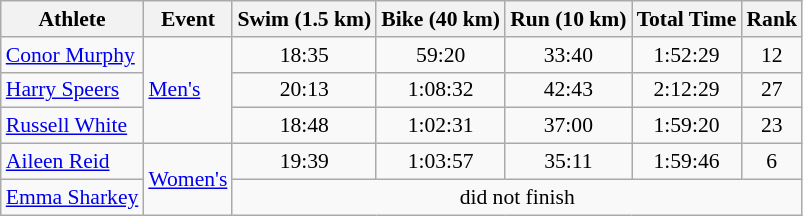<table class="wikitable" style="font-size:90%">
<tr>
<th>Athlete</th>
<th>Event</th>
<th>Swim (1.5 km)</th>
<th>Bike (40 km)</th>
<th>Run (10 km)</th>
<th>Total Time</th>
<th>Rank</th>
</tr>
<tr align=center>
<td align=left><a href='#'>Conor Murphy</a></td>
<td align=left rowspan=3><a href='#'>Men's</a></td>
<td>18:35</td>
<td>59:20</td>
<td>33:40</td>
<td>1:52:29</td>
<td>12</td>
</tr>
<tr align=center>
<td align=left><a href='#'>Harry Speers</a></td>
<td>20:13</td>
<td>1:08:32</td>
<td>42:43</td>
<td>2:12:29</td>
<td>27</td>
</tr>
<tr align=center>
<td align=left><a href='#'>Russell White</a></td>
<td>18:48</td>
<td>1:02:31</td>
<td>37:00</td>
<td>1:59:20</td>
<td>23</td>
</tr>
<tr align=center>
<td align=left><a href='#'>Aileen Reid</a></td>
<td align=left rowspan=3><a href='#'>Women's</a></td>
<td>19:39</td>
<td>1:03:57</td>
<td>35:11</td>
<td>1:59:46</td>
<td>6</td>
</tr>
<tr align=center>
<td align=left><a href='#'>Emma Sharkey</a></td>
<td colspan=5>did not finish</td>
</tr>
</table>
